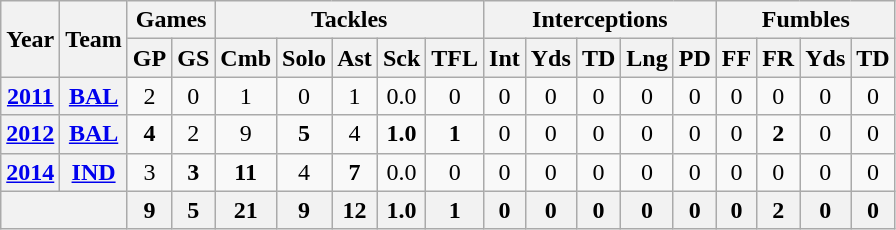<table class="wikitable" style="text-align:center">
<tr>
<th rowspan="2">Year</th>
<th rowspan="2">Team</th>
<th colspan="2">Games</th>
<th colspan="5">Tackles</th>
<th colspan="5">Interceptions</th>
<th colspan="4">Fumbles</th>
</tr>
<tr>
<th>GP</th>
<th>GS</th>
<th>Cmb</th>
<th>Solo</th>
<th>Ast</th>
<th>Sck</th>
<th>TFL</th>
<th>Int</th>
<th>Yds</th>
<th>TD</th>
<th>Lng</th>
<th>PD</th>
<th>FF</th>
<th>FR</th>
<th>Yds</th>
<th>TD</th>
</tr>
<tr>
<th><a href='#'>2011</a></th>
<th><a href='#'>BAL</a></th>
<td>2</td>
<td>0</td>
<td>1</td>
<td>0</td>
<td>1</td>
<td>0.0</td>
<td>0</td>
<td>0</td>
<td>0</td>
<td>0</td>
<td>0</td>
<td>0</td>
<td>0</td>
<td>0</td>
<td>0</td>
<td>0</td>
</tr>
<tr>
<th><a href='#'>2012</a></th>
<th><a href='#'>BAL</a></th>
<td><strong>4</strong></td>
<td>2</td>
<td>9</td>
<td><strong>5</strong></td>
<td>4</td>
<td><strong>1.0</strong></td>
<td><strong>1</strong></td>
<td>0</td>
<td>0</td>
<td>0</td>
<td>0</td>
<td>0</td>
<td>0</td>
<td><strong>2</strong></td>
<td>0</td>
<td>0</td>
</tr>
<tr>
<th><a href='#'>2014</a></th>
<th><a href='#'>IND</a></th>
<td>3</td>
<td><strong>3</strong></td>
<td><strong>11</strong></td>
<td>4</td>
<td><strong>7</strong></td>
<td>0.0</td>
<td>0</td>
<td>0</td>
<td>0</td>
<td>0</td>
<td>0</td>
<td>0</td>
<td>0</td>
<td>0</td>
<td>0</td>
<td>0</td>
</tr>
<tr>
<th colspan="2"></th>
<th>9</th>
<th>5</th>
<th>21</th>
<th>9</th>
<th>12</th>
<th>1.0</th>
<th>1</th>
<th>0</th>
<th>0</th>
<th>0</th>
<th>0</th>
<th>0</th>
<th>0</th>
<th>2</th>
<th>0</th>
<th>0</th>
</tr>
</table>
